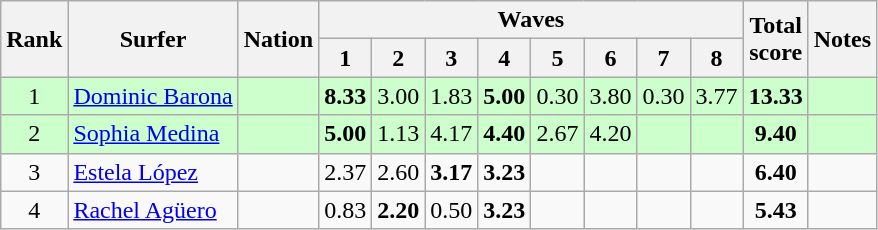<table class="wikitable sortable" style="text-align:center">
<tr>
<th rowspan=2>Rank</th>
<th rowspan=2>Surfer</th>
<th rowspan=2>Nation</th>
<th colspan=8>Waves</th>
<th rowspan=2>Total<br>score</th>
<th rowspan=2>Notes</th>
</tr>
<tr>
<th>1</th>
<th>2</th>
<th>3</th>
<th>4</th>
<th>5</th>
<th>6</th>
<th>7</th>
<th>8</th>
</tr>
<tr bgcolor=ccffcc>
<td>1</td>
<td align=left><a href='#'>Dominic Barona</a></td>
<td align=left></td>
<td><strong>8.33</strong></td>
<td>3.00</td>
<td>1.83</td>
<td><strong>5.00</strong></td>
<td>0.30</td>
<td>3.80</td>
<td>0.30</td>
<td>3.77</td>
<td><strong>13.33</strong></td>
<td></td>
</tr>
<tr bgcolor=ccffcc>
<td>2</td>
<td align=left><a href='#'>Sophia Medina</a></td>
<td align=left></td>
<td><strong>5.00</strong></td>
<td>1.13</td>
<td>4.17</td>
<td><strong>4.40</strong></td>
<td>2.67</td>
<td>4.20</td>
<td></td>
<td></td>
<td><strong>9.40</strong></td>
<td></td>
</tr>
<tr>
<td>3</td>
<td align=left><a href='#'>Estela López</a></td>
<td align=left></td>
<td>2.37</td>
<td>2.60</td>
<td><strong>3.17</strong></td>
<td><strong>3.23</strong></td>
<td></td>
<td></td>
<td></td>
<td></td>
<td><strong>6.40</strong></td>
<td></td>
</tr>
<tr>
<td>4</td>
<td align=left><a href='#'>Rachel Agüero</a></td>
<td align=left></td>
<td>0.83</td>
<td><strong>2.20</strong></td>
<td>0.50</td>
<td><strong>3.23</strong></td>
<td></td>
<td></td>
<td></td>
<td></td>
<td><strong>5.43</strong></td>
<td></td>
</tr>
</table>
